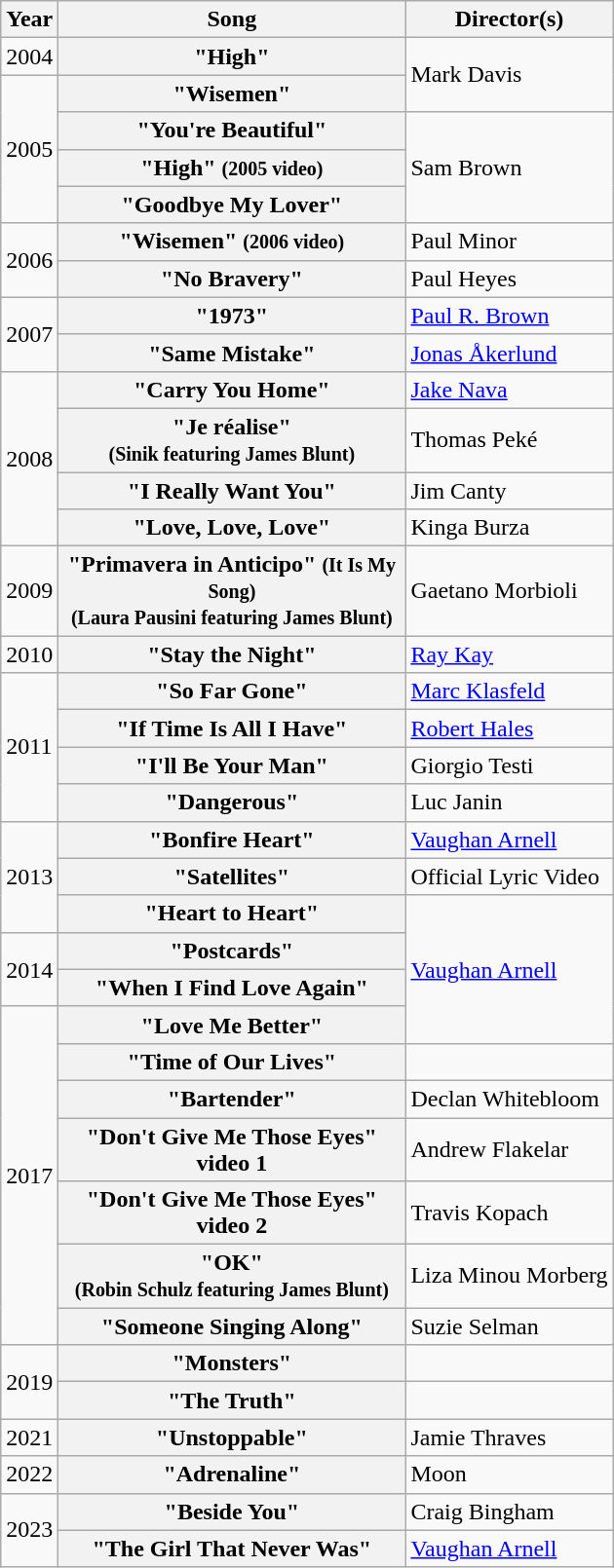<table class="wikitable plainrowheaders">
<tr>
<th>Year</th>
<th width="230">Song</th>
<th>Director(s)</th>
</tr>
<tr>
<td>2004</td>
<th scope="row">"High"</th>
<td rowspan="2">Mark Davis</td>
</tr>
<tr>
<td rowspan="4">2005</td>
<th scope="row">"Wisemen"</th>
</tr>
<tr>
<th scope="row">"You're Beautiful"</th>
<td rowspan="3">Sam Brown</td>
</tr>
<tr>
<th scope="row">"High" <small>(2005 video)</small></th>
</tr>
<tr>
<th scope="row">"Goodbye My Lover"</th>
</tr>
<tr>
<td rowspan="2">2006</td>
<th scope="row">"Wisemen" <small>(2006 video)</small></th>
<td>Paul Minor</td>
</tr>
<tr>
<th scope="row">"No Bravery"</th>
<td>Paul Heyes</td>
</tr>
<tr>
<td rowspan="2">2007</td>
<th scope="row">"1973"</th>
<td><a href='#'>Paul R. Brown</a></td>
</tr>
<tr>
<th scope="row">"Same Mistake"</th>
<td><a href='#'>Jonas Åkerlund</a></td>
</tr>
<tr>
<td rowspan="4">2008</td>
<th scope="row">"Carry You Home"</th>
<td><a href='#'>Jake Nava</a></td>
</tr>
<tr>
<th scope="row">"Je réalise"<br><small>(Sinik featuring James Blunt)</small></th>
<td>Thomas Peké</td>
</tr>
<tr>
<th scope="row">"I Really Want You"</th>
<td>Jim Canty</td>
</tr>
<tr>
<th scope="row">"Love, Love, Love"</th>
<td>Kinga Burza</td>
</tr>
<tr>
<td>2009</td>
<th scope="row">"Primavera in Anticipo" <small>(It Is My Song)</small><br><small>(Laura Pausini featuring James Blunt)</small></th>
<td>Gaetano Morbioli</td>
</tr>
<tr>
<td>2010</td>
<th scope="row">"Stay the Night"</th>
<td><a href='#'>Ray Kay</a></td>
</tr>
<tr>
<td rowspan="4">2011</td>
<th scope="row">"So Far Gone"</th>
<td><a href='#'>Marc Klasfeld</a></td>
</tr>
<tr>
<th scope="row">"If Time Is All I Have"</th>
<td><a href='#'>Robert Hales</a></td>
</tr>
<tr>
<th scope="row">"I'll Be Your Man"</th>
<td>Giorgio Testi</td>
</tr>
<tr>
<th scope="row">"Dangerous"</th>
<td>Luc Janin</td>
</tr>
<tr>
<td rowspan="3">2013</td>
<th scope="row">"Bonfire Heart"</th>
<td><a href='#'>Vaughan Arnell</a></td>
</tr>
<tr>
<th scope="row">"Satellites"</th>
<td>Official Lyric Video</td>
</tr>
<tr>
<th scope="row">"Heart to Heart"</th>
<td rowspan="4"><a href='#'>Vaughan Arnell</a></td>
</tr>
<tr>
<td rowspan="2">2014</td>
<th scope="row">"Postcards"</th>
</tr>
<tr>
<th scope="row">"When I Find Love Again"</th>
</tr>
<tr>
<td rowspan="7">2017</td>
<th scope="row">"Love Me Better"</th>
</tr>
<tr>
<th scope="row">"Time of Our Lives"</th>
<td></td>
</tr>
<tr>
<th scope="row">"Bartender"</th>
<td>Declan Whitebloom</td>
</tr>
<tr>
<th scope="row">"Don't Give Me Those Eyes" video 1</th>
<td>Andrew Flakelar</td>
</tr>
<tr>
<th scope="row">"Don't Give Me Those Eyes" video 2</th>
<td>Travis Kopach</td>
</tr>
<tr>
<th scope="row">"OK"<br><small>(Robin Schulz featuring James Blunt)</small></th>
<td>Liza Minou Morberg</td>
</tr>
<tr>
<th scope="row">"Someone Singing Along"</th>
<td>Suzie Selman</td>
</tr>
<tr>
<td rowspan="2">2019</td>
<th scope="row">"Monsters"</th>
<td></td>
</tr>
<tr>
<th scope="row">"The Truth"</th>
<td></td>
</tr>
<tr>
<td>2021</td>
<th scope="row">"Unstoppable"</th>
<td>Jamie Thraves</td>
</tr>
<tr>
<td>2022</td>
<th scope="row">"Adrenaline"</th>
<td>Moon</td>
</tr>
<tr>
<td rowspan="2">2023</td>
<th scope="row">"Beside You"</th>
<td>Craig Bingham</td>
</tr>
<tr>
<th scope="row">"The Girl That Never Was"</th>
<td><a href='#'>Vaughan Arnell</a></td>
</tr>
</table>
